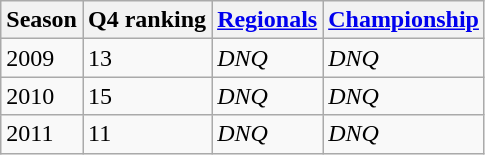<table class="wikitable sortable">
<tr>
<th>Season</th>
<th>Q4 ranking</th>
<th><a href='#'>Regionals</a></th>
<th><a href='#'>Championship</a></th>
</tr>
<tr>
<td>2009</td>
<td>13</td>
<td><em>DNQ</em></td>
<td><em>DNQ</em></td>
</tr>
<tr>
<td>2010</td>
<td>15</td>
<td><em>DNQ</em></td>
<td><em>DNQ</em></td>
</tr>
<tr>
<td>2011</td>
<td>11</td>
<td><em>DNQ</em></td>
<td><em>DNQ</em></td>
</tr>
</table>
